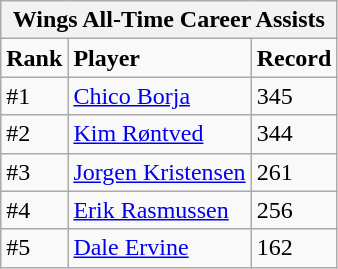<table class="wikitable">
<tr>
<th colspan="3">Wings All-Time Career Assists</th>
</tr>
<tr>
<td><strong>Rank</strong></td>
<td><strong>Player</strong></td>
<td><strong>Record</strong></td>
</tr>
<tr>
<td>#1</td>
<td><a href='#'>Chico Borja</a></td>
<td>345</td>
</tr>
<tr>
<td>#2</td>
<td><a href='#'>Kim Røntved</a></td>
<td>344</td>
</tr>
<tr>
<td>#3</td>
<td><a href='#'>Jorgen Kristensen</a></td>
<td>261</td>
</tr>
<tr>
<td>#4</td>
<td><a href='#'>Erik Rasmussen</a></td>
<td>256</td>
</tr>
<tr>
<td>#5</td>
<td><a href='#'>Dale Ervine</a></td>
<td>162</td>
</tr>
</table>
